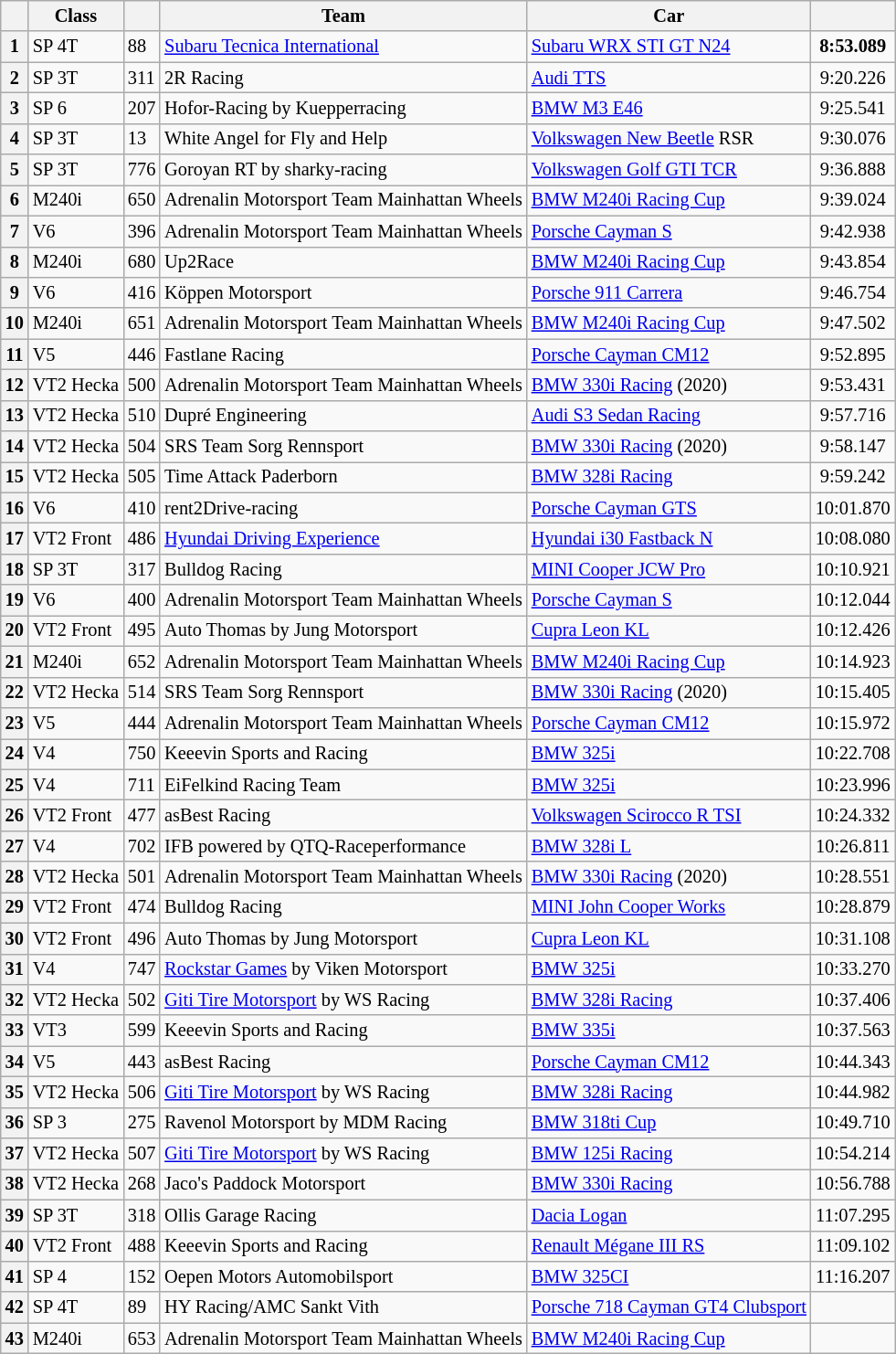<table class="wikitable" style="font-size: 85%;">
<tr>
<th scope="col"></th>
<th scope="col">Class</th>
<th scope="col"></th>
<th scope="col">Team</th>
<th scope="col">Car</th>
<th scope="col"></th>
</tr>
<tr>
<th>1</th>
<td>SP 4T</td>
<td>88</td>
<td> <a href='#'>Subaru Tecnica International</a></td>
<td><a href='#'>Subaru WRX STI GT N24</a></td>
<td align="center"><strong>8:53.089</strong></td>
</tr>
<tr>
<th>2</th>
<td>SP 3T</td>
<td>311</td>
<td> 2R Racing</td>
<td><a href='#'>Audi TTS</a></td>
<td align="center">9:20.226</td>
</tr>
<tr>
<th>3</th>
<td>SP 6</td>
<td>207</td>
<td> Hofor-Racing by Kuepperracing</td>
<td><a href='#'>BMW M3 E46</a></td>
<td align="center">9:25.541</td>
</tr>
<tr>
<th>4</th>
<td>SP 3T</td>
<td>13</td>
<td> White Angel for Fly and Help</td>
<td><a href='#'>Volkswagen New Beetle</a> RSR</td>
<td align="center">9:30.076</td>
</tr>
<tr>
<th>5</th>
<td>SP 3T</td>
<td>776</td>
<td> Goroyan RT by sharky-racing</td>
<td><a href='#'>Volkswagen Golf GTI TCR</a></td>
<td align="center">9:36.888</td>
</tr>
<tr>
<th>6</th>
<td>M240i</td>
<td>650</td>
<td> Adrenalin Motorsport Team Mainhattan Wheels</td>
<td><a href='#'>BMW M240i Racing Cup</a></td>
<td align="center">9:39.024</td>
</tr>
<tr>
<th>7</th>
<td>V6</td>
<td>396</td>
<td> Adrenalin Motorsport Team Mainhattan Wheels</td>
<td><a href='#'>Porsche Cayman S</a></td>
<td align="center">9:42.938</td>
</tr>
<tr>
<th>8</th>
<td>M240i</td>
<td>680</td>
<td> Up2Race</td>
<td><a href='#'>BMW M240i Racing Cup</a></td>
<td align="center">9:43.854</td>
</tr>
<tr>
<th>9</th>
<td>V6</td>
<td>416</td>
<td> Köppen Motorsport</td>
<td><a href='#'>Porsche 911 Carrera</a></td>
<td align="center">9:46.754</td>
</tr>
<tr>
<th>10</th>
<td>M240i</td>
<td>651</td>
<td> Adrenalin Motorsport Team Mainhattan Wheels</td>
<td><a href='#'>BMW M240i Racing Cup</a></td>
<td align="center">9:47.502</td>
</tr>
<tr>
<th>11</th>
<td>V5</td>
<td>446</td>
<td> Fastlane Racing</td>
<td><a href='#'>Porsche Cayman CM12</a></td>
<td align="center">9:52.895</td>
</tr>
<tr>
<th>12</th>
<td>VT2 Hecka</td>
<td>500</td>
<td> Adrenalin Motorsport Team Mainhattan Wheels</td>
<td><a href='#'>BMW 330i Racing</a> (2020)</td>
<td align="center">9:53.431</td>
</tr>
<tr>
<th>13</th>
<td>VT2 Hecka</td>
<td>510</td>
<td> Dupré Engineering</td>
<td><a href='#'>Audi S3 Sedan Racing</a></td>
<td align="center">9:57.716</td>
</tr>
<tr>
<th>14</th>
<td>VT2 Hecka</td>
<td>504</td>
<td> SRS Team Sorg Rennsport</td>
<td><a href='#'>BMW 330i Racing</a> (2020)</td>
<td align="center">9:58.147</td>
</tr>
<tr>
<th>15</th>
<td>VT2 Hecka</td>
<td>505</td>
<td> Time Attack Paderborn</td>
<td><a href='#'>BMW 328i Racing</a></td>
<td align="center">9:59.242</td>
</tr>
<tr>
<th>16</th>
<td>V6</td>
<td>410</td>
<td> rent2Drive-racing</td>
<td><a href='#'>Porsche Cayman GTS</a></td>
<td align="center">10:01.870</td>
</tr>
<tr>
<th>17</th>
<td>VT2 Front</td>
<td>486</td>
<td> <a href='#'>Hyundai Driving Experience</a></td>
<td><a href='#'>Hyundai i30 Fastback N</a></td>
<td align="center">10:08.080</td>
</tr>
<tr>
<th>18</th>
<td>SP 3T</td>
<td>317</td>
<td> Bulldog Racing</td>
<td><a href='#'>MINI Cooper JCW Pro</a></td>
<td align="center">10:10.921</td>
</tr>
<tr>
<th>19</th>
<td>V6</td>
<td>400</td>
<td> Adrenalin Motorsport Team Mainhattan Wheels</td>
<td><a href='#'>Porsche Cayman S</a></td>
<td align="center">10:12.044</td>
</tr>
<tr>
<th>20</th>
<td>VT2 Front</td>
<td>495</td>
<td> Auto Thomas by Jung Motorsport</td>
<td><a href='#'>Cupra Leon KL</a></td>
<td align="center">10:12.426</td>
</tr>
<tr>
<th>21</th>
<td>M240i</td>
<td>652</td>
<td> Adrenalin Motorsport Team Mainhattan Wheels</td>
<td><a href='#'>BMW M240i Racing Cup</a></td>
<td align="center">10:14.923</td>
</tr>
<tr>
<th>22</th>
<td>VT2 Hecka</td>
<td>514</td>
<td> SRS Team Sorg Rennsport</td>
<td><a href='#'>BMW 330i Racing</a> (2020)</td>
<td align="center">10:15.405</td>
</tr>
<tr>
<th>23</th>
<td>V5</td>
<td>444</td>
<td> Adrenalin Motorsport Team Mainhattan Wheels</td>
<td><a href='#'>Porsche Cayman CM12</a></td>
<td align="center">10:15.972</td>
</tr>
<tr>
<th>24</th>
<td>V4</td>
<td>750</td>
<td> Keeevin Sports and Racing</td>
<td><a href='#'>BMW 325i</a></td>
<td align="center">10:22.708</td>
</tr>
<tr>
<th>25</th>
<td>V4</td>
<td>711</td>
<td> EiFelkind Racing Team</td>
<td><a href='#'>BMW 325i</a></td>
<td align="center">10:23.996</td>
</tr>
<tr>
<th>26</th>
<td>VT2 Front</td>
<td>477</td>
<td> asBest Racing</td>
<td><a href='#'>Volkswagen Scirocco R TSI</a></td>
<td align="center">10:24.332</td>
</tr>
<tr>
<th>27</th>
<td>V4</td>
<td>702</td>
<td> IFB powered by QTQ-Raceperformance</td>
<td><a href='#'>BMW 328i L</a></td>
<td align="center">10:26.811</td>
</tr>
<tr>
<th>28</th>
<td>VT2 Hecka</td>
<td>501</td>
<td> Adrenalin Motorsport Team Mainhattan Wheels</td>
<td><a href='#'>BMW 330i Racing</a> (2020)</td>
<td align="center">10:28.551</td>
</tr>
<tr>
<th>29</th>
<td>VT2 Front</td>
<td>474</td>
<td> Bulldog Racing</td>
<td><a href='#'>MINI John Cooper Works</a></td>
<td align="center">10:28.879</td>
</tr>
<tr>
<th>30</th>
<td>VT2 Front</td>
<td>496</td>
<td> Auto Thomas by Jung Motorsport</td>
<td><a href='#'>Cupra Leon KL</a></td>
<td align="center">10:31.108</td>
</tr>
<tr>
<th>31</th>
<td>V4</td>
<td>747</td>
<td> <a href='#'>Rockstar Games</a> by Viken Motorsport</td>
<td><a href='#'>BMW 325i</a></td>
<td align="center">10:33.270</td>
</tr>
<tr>
<th>32</th>
<td>VT2 Hecka</td>
<td>502</td>
<td> <a href='#'>Giti Tire Motorsport</a> by WS Racing</td>
<td><a href='#'>BMW 328i Racing</a></td>
<td align="center">10:37.406</td>
</tr>
<tr>
<th>33</th>
<td>VT3</td>
<td>599</td>
<td> Keeevin Sports and Racing</td>
<td><a href='#'>BMW 335i</a></td>
<td align="center">10:37.563</td>
</tr>
<tr>
<th>34</th>
<td>V5</td>
<td>443</td>
<td> asBest Racing</td>
<td><a href='#'>Porsche Cayman CM12</a></td>
<td align="center">10:44.343</td>
</tr>
<tr>
<th>35</th>
<td>VT2 Hecka</td>
<td>506</td>
<td> <a href='#'>Giti Tire Motorsport</a> by WS Racing</td>
<td><a href='#'>BMW 328i Racing</a></td>
<td align="center">10:44.982</td>
</tr>
<tr>
<th>36</th>
<td>SP 3</td>
<td>275</td>
<td> Ravenol Motorsport by MDM Racing</td>
<td><a href='#'>BMW 318ti Cup</a></td>
<td align="center">10:49.710</td>
</tr>
<tr>
<th>37</th>
<td>VT2 Hecka</td>
<td>507</td>
<td> <a href='#'>Giti Tire Motorsport</a> by WS Racing</td>
<td><a href='#'>BMW 125i Racing</a></td>
<td align="center">10:54.214</td>
</tr>
<tr>
<th>38</th>
<td>VT2 Hecka</td>
<td>268</td>
<td> Jaco's Paddock Motorsport</td>
<td><a href='#'>BMW 330i Racing</a></td>
<td align="center">10:56.788</td>
</tr>
<tr>
<th>39</th>
<td>SP 3T</td>
<td>318</td>
<td> Ollis Garage Racing</td>
<td><a href='#'>Dacia Logan</a></td>
<td align="center">11:07.295</td>
</tr>
<tr>
<th>40</th>
<td>VT2 Front</td>
<td>488</td>
<td> Keeevin Sports and Racing</td>
<td><a href='#'>Renault Mégane III RS</a></td>
<td align="center">11:09.102</td>
</tr>
<tr>
<th>41</th>
<td>SP 4</td>
<td>152</td>
<td> Oepen Motors Automobilsport</td>
<td><a href='#'>BMW 325CI</a></td>
<td align="center">11:16.207</td>
</tr>
<tr>
<th>42</th>
<td>SP 4T</td>
<td>89</td>
<td> HY Racing/AMC Sankt Vith</td>
<td><a href='#'>Porsche 718 Cayman GT4 Clubsport</a></td>
<td></td>
</tr>
<tr>
<th>43</th>
<td>M240i</td>
<td>653</td>
<td> Adrenalin Motorsport Team Mainhattan Wheels</td>
<td><a href='#'>BMW M240i Racing Cup</a></td>
<td></td>
</tr>
</table>
